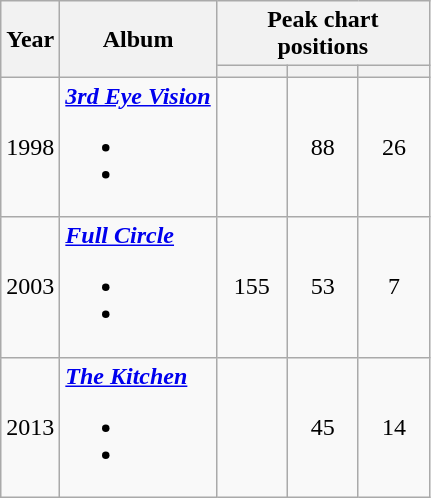<table class="wikitable" style="text-align:center">
<tr>
<th rowspan="2">Year</th>
<th rowspan="2">Album</th>
<th colspan="4">Peak chart positions</th>
</tr>
<tr>
<th width=40></th>
<th width=40></th>
<th width=40></th>
</tr>
<tr>
<td>1998</td>
<td style="text-align:left;"><strong><em><a href='#'>3rd Eye Vision</a></em></strong><br><ul><li></li><li></li></ul></td>
<td></td>
<td>88</td>
<td>26</td>
</tr>
<tr>
<td>2003</td>
<td style="text-align:left;"><strong><em><a href='#'>Full Circle</a></em></strong><br><ul><li></li><li></li></ul></td>
<td>155</td>
<td>53</td>
<td>7</td>
</tr>
<tr>
<td>2013</td>
<td style="text-align:left;"><strong><em><a href='#'>The Kitchen</a></em></strong><br><ul><li></li><li></li></ul></td>
<td></td>
<td>45</td>
<td>14</td>
</tr>
</table>
